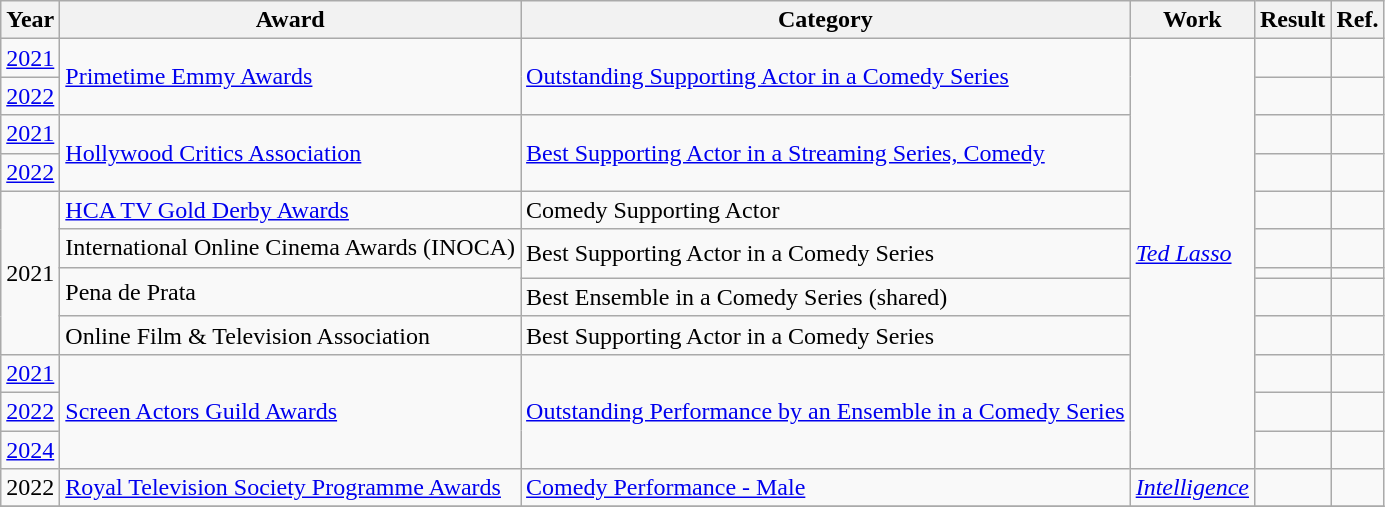<table class="wikitable sortable">
<tr>
<th>Year</th>
<th>Award</th>
<th>Category</th>
<th>Work</th>
<th>Result</th>
<th>Ref.</th>
</tr>
<tr>
<td><a href='#'>2021</a></td>
<td rowspan="2"><a href='#'>Primetime Emmy Awards</a></td>
<td rowspan="2"><a href='#'>Outstanding Supporting Actor in a Comedy Series</a></td>
<td rowspan="12"><em><a href='#'>Ted Lasso</a></em></td>
<td></td>
<td></td>
</tr>
<tr>
<td><a href='#'>2022</a></td>
<td></td>
<td></td>
</tr>
<tr>
<td><a href='#'>2021</a></td>
<td rowspan="2"><a href='#'>Hollywood Critics Association</a></td>
<td rowspan="2"><a href='#'>Best Supporting Actor in a Streaming Series, Comedy</a></td>
<td></td>
<td></td>
</tr>
<tr>
<td><a href='#'>2022</a></td>
<td></td>
<td></td>
</tr>
<tr>
<td rowspan="5">2021</td>
<td><a href='#'>HCA TV Gold Derby Awards</a></td>
<td>Comedy Supporting Actor</td>
<td></td>
<td></td>
</tr>
<tr>
<td>International Online Cinema Awards (INOCA)</td>
<td rowspan="2">Best Supporting Actor in a Comedy Series</td>
<td></td>
<td></td>
</tr>
<tr>
<td rowspan="2">Pena de Prata</td>
<td></td>
<td></td>
</tr>
<tr>
<td>Best Ensemble in a Comedy Series (shared)</td>
<td></td>
<td></td>
</tr>
<tr>
<td>Online Film & Television Association</td>
<td rowspan="1">Best Supporting Actor in a Comedy Series</td>
<td></td>
<td></td>
</tr>
<tr>
<td><a href='#'>2021</a></td>
<td rowspan="3"><a href='#'>Screen Actors Guild Awards</a></td>
<td rowspan="3"><a href='#'>Outstanding Performance by an Ensemble in a Comedy Series</a></td>
<td></td>
<td></td>
</tr>
<tr>
<td><a href='#'>2022</a></td>
<td></td>
<td></td>
</tr>
<tr>
<td><a href='#'>2024</a></td>
<td></td>
<td><br></td>
</tr>
<tr>
<td>2022</td>
<td><a href='#'>Royal Television Society Programme Awards</a></td>
<td><a href='#'>Comedy Performance - Male</a></td>
<td><em><a href='#'>Intelligence</a></em></td>
<td></td>
<td></td>
</tr>
<tr>
</tr>
</table>
